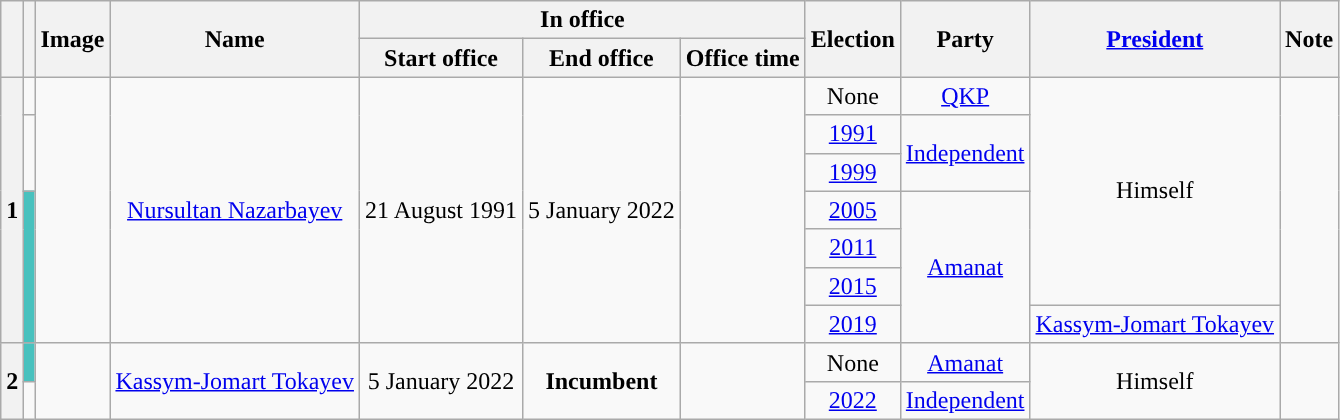<table class="wikitable" style="text-align:center">
<tr>
<th rowspan="2"></th>
<th rowspan="2"></th>
<th rowspan="2">Image</th>
<th rowspan="2">Name<br></th>
<th colspan="3">In office</th>
<th rowspan="2">Election</th>
<th rowspan="2">Party</th>
<th rowspan="2"><a href='#'>President</a></th>
<th rowspan="2">Note</th>
</tr>
<tr>
<th>Start office</th>
<th>End office</th>
<th>Office time</th>
</tr>
<tr>
<th rowspan="7"><strong>1</strong></th>
<td style="background:"></td>
<td rowspan="7"></td>
<td rowspan="7"><a href='#'>Nursultan Nazarbayev</a><br></td>
<td rowspan="7">21 August 1991</td>
<td rowspan="7">5 January 2022</td>
<td rowspan="7"></td>
<td>None</td>
<td><a href='#'>QKP</a></td>
<td rowspan="6">Himself</td>
<td rowspan="7"></td>
</tr>
<tr>
<td rowspan="2" style="background:"></td>
<td><a href='#'>1991</a></td>
<td rowspan="2"><a href='#'>Independent</a></td>
</tr>
<tr>
<td><a href='#'>1999</a></td>
</tr>
<tr>
<td rowspan="4" style="background:#48C1BE;"></td>
<td><a href='#'>2005</a></td>
<td rowspan="4"><a href='#'>Amanat</a></td>
</tr>
<tr>
<td><a href='#'>2011</a></td>
</tr>
<tr>
<td><a href='#'>2015</a></td>
</tr>
<tr>
<td><a href='#'>2019</a></td>
<td><a href='#'>Kassym-Jomart Tokayev</a></td>
</tr>
<tr>
<th rowspan="3"><strong>2</strong></th>
<td style="background:#48C1BE;"></td>
<td rowspan="3"></td>
<td rowspan="3"><a href='#'>Kassym-Jomart Tokayev</a><br></td>
<td rowspan="3">5 January 2022</td>
<td rowspan="3"><strong>Incumbent</strong></td>
<td rowspan="3"></td>
<td>None</td>
<td><a href='#'>Amanat</a></td>
<td rowspan="3">Himself</td>
<td rowspan="3"></td>
</tr>
<tr>
<td style="background:"></td>
<td><a href='#'>2022</a></td>
<td><a href='#'>Independent</a></td>
</tr>
</table>
